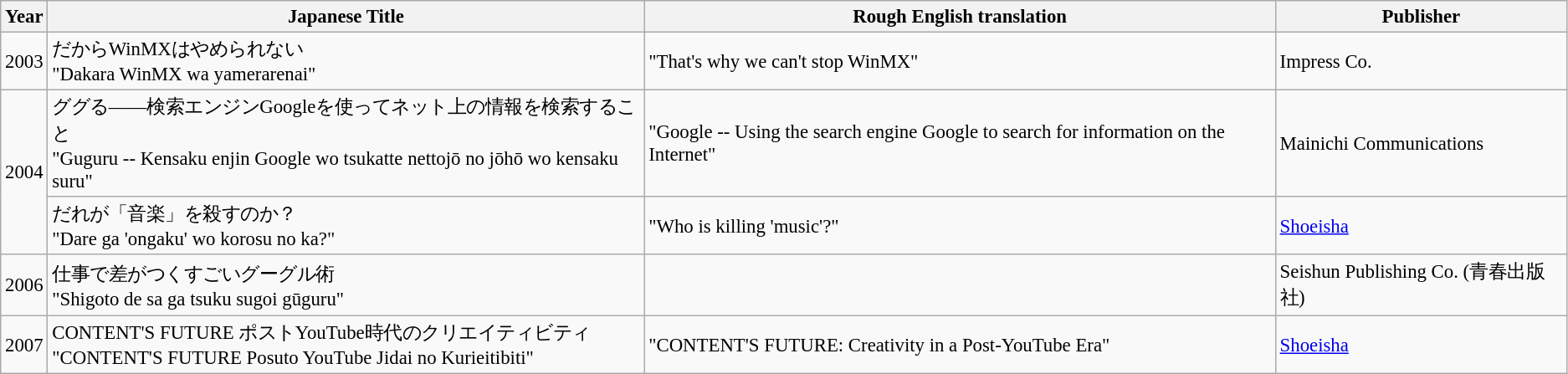<table class="wikitable" style="font-size: 95%;">
<tr>
<th>Year</th>
<th>Japanese Title</th>
<th>Rough English translation</th>
<th>Publisher</th>
</tr>
<tr>
<td>2003</td>
<td>だからWinMXはやめられない<br>"Dakara WinMX wa yamerarenai"</td>
<td>"That's why we can't stop WinMX"</td>
<td>Impress Co.</td>
</tr>
<tr>
<td rowspan="2">2004</td>
<td>ググる——検索エンジンGoogleを使ってネット上の情報を検索すること<br>"Guguru -- Kensaku enjin Google wo tsukatte nettojō no jōhō wo kensaku suru"</td>
<td>"Google -- Using the search engine Google to search for information on the Internet"</td>
<td>Mainichi Communications</td>
</tr>
<tr>
<td>だれが「音楽」を殺すのか？<br>"Dare ga 'ongaku' wo korosu no ka?"</td>
<td>"Who is killing 'music'?"</td>
<td><a href='#'>Shoeisha</a></td>
</tr>
<tr>
<td>2006</td>
<td>仕事で差がつくすごいグーグル術<br>"Shigoto de sa ga tsuku sugoi gūguru"</td>
<td></td>
<td>Seishun Publishing Co. (青春出版社)</td>
</tr>
<tr>
<td>2007</td>
<td>CONTENT'S FUTURE ポストYouTube時代のクリエイティビティ<br>"CONTENT'S FUTURE Posuto YouTube Jidai no Kurieitibiti"</td>
<td>"CONTENT'S FUTURE: Creativity in a Post-YouTube Era"</td>
<td><a href='#'>Shoeisha</a></td>
</tr>
</table>
